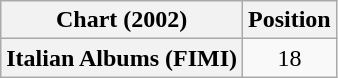<table class="wikitable plainrowheaders" style="text-align:center">
<tr>
<th scope="col">Chart (2002)</th>
<th scope="col">Position</th>
</tr>
<tr>
<th scope="row">Italian Albums (FIMI)</th>
<td>18</td>
</tr>
</table>
